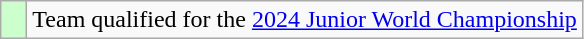<table class="wikitable" style="text-align: center;">
<tr>
<td width=10px bgcolor=#ccffcc></td>
<td>Team qualified for the <a href='#'>2024 Junior World Championship</a></td>
</tr>
</table>
